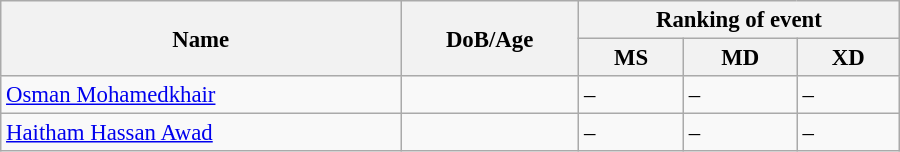<table class="wikitable" style="width:600px; font-size:95%;">
<tr>
<th rowspan="2" align="left">Name</th>
<th rowspan="2" align="left">DoB/Age</th>
<th colspan="3" align="center">Ranking of event</th>
</tr>
<tr>
<th align="center">MS</th>
<th>MD</th>
<th align="center">XD</th>
</tr>
<tr>
<td><a href='#'>Osman Mohamedkhair</a></td>
<td></td>
<td>–</td>
<td>–</td>
<td>–</td>
</tr>
<tr>
<td><a href='#'>Haitham Hassan Awad</a></td>
<td></td>
<td>–</td>
<td>–</td>
<td>–</td>
</tr>
</table>
